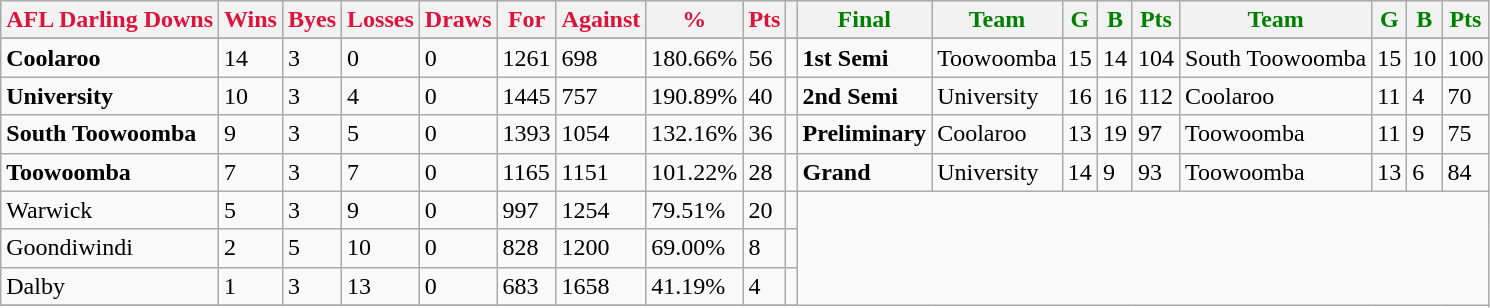<table class="wikitable">
<tr>
<th style="color:crimson">AFL Darling Downs</th>
<th style="color:crimson">Wins</th>
<th style="color:crimson">Byes</th>
<th style="color:crimson">Losses</th>
<th style="color:crimson">Draws</th>
<th style="color:crimson">For</th>
<th style="color:crimson">Against</th>
<th style="color:crimson">%</th>
<th style="color:crimson">Pts</th>
<th></th>
<th style="color:green">Final</th>
<th style="color:green">Team</th>
<th style="color:green">G</th>
<th style="color:green">B</th>
<th style="color:green">Pts</th>
<th style="color:green">Team</th>
<th style="color:green">G</th>
<th style="color:green">B</th>
<th style="color:green">Pts</th>
</tr>
<tr>
</tr>
<tr>
</tr>
<tr>
<td><strong>	Coolaroo	</strong></td>
<td>14</td>
<td>3</td>
<td>0</td>
<td>0</td>
<td>1261</td>
<td>698</td>
<td>180.66%</td>
<td>56</td>
<td></td>
<td><strong>1st Semi</strong></td>
<td>Toowoomba</td>
<td>15</td>
<td>14</td>
<td>104</td>
<td>South Toowoomba</td>
<td>15</td>
<td>10</td>
<td>100</td>
</tr>
<tr>
<td><strong>	University	</strong></td>
<td>10</td>
<td>3</td>
<td>4</td>
<td>0</td>
<td>1445</td>
<td>757</td>
<td>190.89%</td>
<td>40</td>
<td></td>
<td><strong>2nd Semi</strong></td>
<td>University</td>
<td>16</td>
<td>16</td>
<td>112</td>
<td>Coolaroo</td>
<td>11</td>
<td>4</td>
<td>70</td>
</tr>
<tr>
<td><strong>	South Toowoomba	</strong></td>
<td>9</td>
<td>3</td>
<td>5</td>
<td>0</td>
<td>1393</td>
<td>1054</td>
<td>132.16%</td>
<td>36</td>
<td></td>
<td><strong>Preliminary</strong></td>
<td>Coolaroo</td>
<td>13</td>
<td>19</td>
<td>97</td>
<td>Toowoomba</td>
<td>11</td>
<td>9</td>
<td>75</td>
</tr>
<tr>
<td><strong>	Toowoomba	</strong></td>
<td>7</td>
<td>3</td>
<td>7</td>
<td>0</td>
<td>1165</td>
<td>1151</td>
<td>101.22%</td>
<td>28</td>
<td></td>
<td><strong>Grand</strong></td>
<td>University</td>
<td>14</td>
<td>9</td>
<td>93</td>
<td>Toowoomba</td>
<td>13</td>
<td>6</td>
<td>84</td>
</tr>
<tr>
<td>Warwick</td>
<td>5</td>
<td>3</td>
<td>9</td>
<td>0</td>
<td>997</td>
<td>1254</td>
<td>79.51%</td>
<td>20</td>
<td></td>
</tr>
<tr>
<td>Goondiwindi</td>
<td>2</td>
<td>5</td>
<td>10</td>
<td>0</td>
<td>828</td>
<td>1200</td>
<td>69.00%</td>
<td>8</td>
<td></td>
</tr>
<tr>
<td>Dalby</td>
<td>1</td>
<td>3</td>
<td>13</td>
<td>0</td>
<td>683</td>
<td>1658</td>
<td>41.19%</td>
<td>4</td>
<td></td>
</tr>
<tr>
</tr>
</table>
